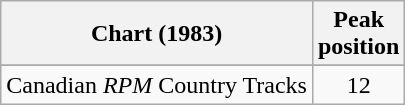<table class="wikitable sortable">
<tr>
<th align="left">Chart (1983)</th>
<th align="center">Peak<br>position</th>
</tr>
<tr>
</tr>
<tr>
<td align="left">Canadian <em>RPM</em> Country Tracks</td>
<td align="center">12</td>
</tr>
</table>
